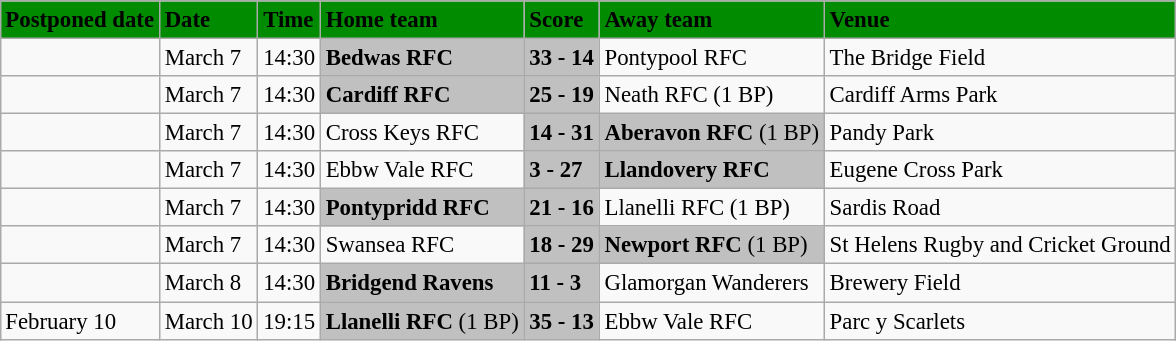<table class="wikitable" style="margin:0.5em auto; font-size:95%">
<tr bgcolor="#008B00">
<td><strong>Postponed date</strong></td>
<td><strong>Date</strong></td>
<td><strong>Time</strong></td>
<td><strong>Home team</strong></td>
<td><strong>Score</strong></td>
<td><strong>Away team</strong></td>
<td><strong>Venue</strong></td>
</tr>
<tr>
<td></td>
<td>March 7</td>
<td>14:30</td>
<td bgcolor="silver"><strong>Bedwas RFC</strong></td>
<td bgcolor="silver"><strong>33 - 14</strong></td>
<td>Pontypool RFC</td>
<td>The Bridge Field</td>
</tr>
<tr>
<td></td>
<td>March 7</td>
<td>14:30</td>
<td bgcolor="silver"><strong>Cardiff RFC</strong></td>
<td bgcolor="silver"><strong>25 - 19</strong></td>
<td>Neath RFC (1 BP)</td>
<td>Cardiff Arms Park</td>
</tr>
<tr>
<td></td>
<td>March 7</td>
<td>14:30</td>
<td>Cross Keys RFC</td>
<td bgcolor="silver"><strong>14 - 31</strong></td>
<td bgcolor="silver"><strong>Aberavon RFC</strong> (1 BP)</td>
<td>Pandy Park</td>
</tr>
<tr>
<td></td>
<td>March 7</td>
<td>14:30</td>
<td>Ebbw Vale RFC</td>
<td bgcolor="silver"><strong>3 - 27</strong></td>
<td bgcolor="silver"><strong>Llandovery RFC</strong></td>
<td>Eugene Cross Park</td>
</tr>
<tr>
<td></td>
<td>March 7</td>
<td>14:30</td>
<td bgcolor="silver"><strong>Pontypridd RFC</strong></td>
<td bgcolor="silver"><strong>21 - 16</strong></td>
<td>Llanelli RFC (1 BP)</td>
<td>Sardis Road</td>
</tr>
<tr>
<td></td>
<td>March 7</td>
<td>14:30</td>
<td>Swansea RFC</td>
<td bgcolor="silver"><strong>18 - 29</strong></td>
<td bgcolor="silver"><strong>Newport RFC</strong> (1 BP)</td>
<td>St Helens Rugby and Cricket Ground</td>
</tr>
<tr>
<td></td>
<td>March 8</td>
<td>14:30</td>
<td bgcolor="silver"><strong>Bridgend Ravens</strong></td>
<td bgcolor="silver"><strong>11 - 3</strong></td>
<td>Glamorgan Wanderers</td>
<td>Brewery Field</td>
</tr>
<tr>
<td>February 10</td>
<td>March 10</td>
<td>19:15</td>
<td bgcolor="silver"><strong>Llanelli RFC</strong> (1 BP)</td>
<td bgcolor="silver"><strong>35 - 13</strong></td>
<td>Ebbw Vale RFC</td>
<td>Parc y Scarlets</td>
</tr>
</table>
